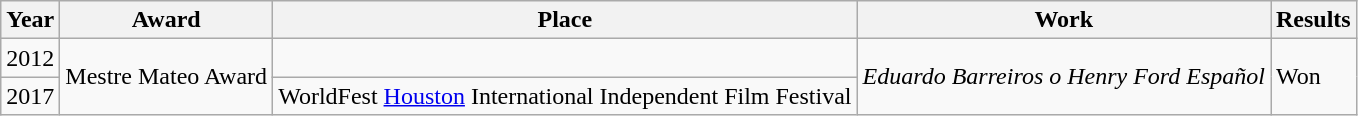<table class="wikitable">
<tr>
<th>Year</th>
<th>Award</th>
<th>Place</th>
<th>Work</th>
<th>Results</th>
</tr>
<tr>
<td>2012</td>
<td rowspan="2">Mestre Mateo Award</td>
<td></td>
<td rowspan="2"><em>Eduardo Barreiros o Henry Ford Español</em></td>
<td rowspan="2">Won</td>
</tr>
<tr>
<td>2017</td>
<td>WorldFest <a href='#'>Houston</a> International Independent Film Festival</td>
</tr>
</table>
